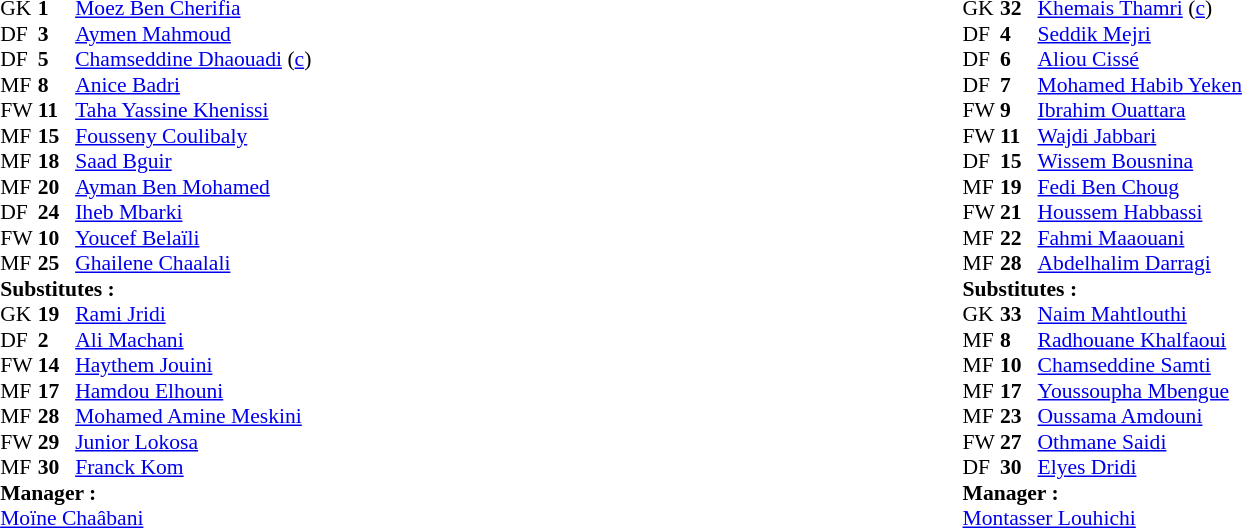<table width="100%">
<tr>
<td valign="top" width="50%"><br><table style="font-size: 90%" cellspacing="0" cellpadding="0" align="center">
<tr>
<th width="25"></th>
<th width="25"></th>
</tr>
<tr>
<td>GK</td>
<td><strong>1</strong></td>
<td> <a href='#'>Moez Ben Cherifia</a></td>
</tr>
<tr>
<td>DF</td>
<td><strong>3</strong></td>
<td> <a href='#'>Aymen Mahmoud</a></td>
</tr>
<tr>
<td>DF</td>
<td><strong>5</strong></td>
<td> <a href='#'>Chamseddine Dhaouadi</a> (<a href='#'>c</a>)</td>
</tr>
<tr>
<td>MF</td>
<td><strong>8</strong></td>
<td> <a href='#'>Anice Badri</a></td>
<td></td>
<td></td>
</tr>
<tr>
<td>FW</td>
<td><strong>11</strong></td>
<td> <a href='#'>Taha Yassine Khenissi</a></td>
<td></td>
<td></td>
</tr>
<tr>
<td>MF</td>
<td><strong>15</strong></td>
<td> <a href='#'>Fousseny Coulibaly</a></td>
<td></td>
<td></td>
</tr>
<tr>
<td>MF</td>
<td><strong>18</strong></td>
<td> <a href='#'>Saad Bguir</a></td>
</tr>
<tr>
<td>MF</td>
<td><strong>20</strong></td>
<td> <a href='#'>Ayman Ben Mohamed</a></td>
</tr>
<tr>
<td>DF</td>
<td><strong>24</strong></td>
<td> <a href='#'>Iheb Mbarki</a></td>
<td></td>
</tr>
<tr>
<td>FW</td>
<td><strong>10</strong></td>
<td> <a href='#'>Youcef Belaïli</a></td>
<td></td>
</tr>
<tr>
<td>MF</td>
<td><strong>25</strong></td>
<td> <a href='#'>Ghailene Chaalali</a></td>
</tr>
<tr>
<td colspan=3><strong>Substitutes : </strong></td>
</tr>
<tr>
<td>GK</td>
<td><strong>19</strong></td>
<td> <a href='#'>Rami Jridi</a></td>
</tr>
<tr>
<td>DF</td>
<td><strong>2</strong></td>
<td> <a href='#'>Ali Machani</a></td>
</tr>
<tr>
<td>FW</td>
<td><strong>14</strong></td>
<td> <a href='#'>Haythem Jouini</a></td>
<td></td>
<td></td>
</tr>
<tr>
<td>MF</td>
<td><strong>17</strong></td>
<td> <a href='#'>Hamdou Elhouni</a></td>
<td></td>
<td></td>
</tr>
<tr>
<td>MF</td>
<td><strong>28</strong></td>
<td> <a href='#'>Mohamed Amine Meskini</a></td>
</tr>
<tr>
<td>FW</td>
<td><strong>29</strong></td>
<td> <a href='#'>Junior Lokosa</a></td>
</tr>
<tr>
<td>MF</td>
<td><strong>30</strong></td>
<td> <a href='#'>Franck Kom</a></td>
<td></td>
<td></td>
</tr>
<tr>
<td colspan=3><strong>Manager :</strong></td>
</tr>
<tr>
<td colspan=4> <a href='#'>Moïne Chaâbani</a></td>
</tr>
</table>
</td>
<td valign="top" width="50%"><br><table style="font-size: 90%" cellspacing="0" cellpadding="0"  align="center">
<tr>
<th width=25></th>
<th width=25></th>
</tr>
<tr>
<td>GK</td>
<td><strong>32</strong></td>
<td> <a href='#'>Khemais Thamri</a> (<a href='#'>c</a>)</td>
</tr>
<tr>
<td>DF</td>
<td><strong>4</strong></td>
<td> <a href='#'>Seddik Mejri</a></td>
</tr>
<tr>
<td>DF</td>
<td><strong>6</strong></td>
<td> <a href='#'>Aliou Cissé</a></td>
<td></td>
</tr>
<tr>
<td>DF</td>
<td><strong>7</strong></td>
<td> <a href='#'>Mohamed Habib Yeken</a></td>
</tr>
<tr>
<td>FW</td>
<td><strong>9</strong></td>
<td> <a href='#'>Ibrahim Ouattara</a></td>
</tr>
<tr>
<td>FW</td>
<td><strong>11</strong></td>
<td> <a href='#'>Wajdi Jabbari</a></td>
</tr>
<tr>
<td>DF</td>
<td><strong>15</strong></td>
<td> <a href='#'>Wissem Bousnina</a></td>
<td></td>
</tr>
<tr>
<td>MF</td>
<td><strong>19</strong></td>
<td> <a href='#'>Fedi Ben Choug</a></td>
</tr>
<tr>
<td>FW</td>
<td><strong>21</strong></td>
<td> <a href='#'>Houssem Habbassi</a></td>
<td></td>
<td></td>
</tr>
<tr>
<td>MF</td>
<td><strong>22</strong></td>
<td> <a href='#'>Fahmi Maaouani</a></td>
</tr>
<tr>
<td>MF</td>
<td><strong>28</strong></td>
<td> <a href='#'>Abdelhalim Darragi</a></td>
</tr>
<tr>
<td colspan=3><strong>Substitutes : </strong></td>
</tr>
<tr>
<td>GK</td>
<td><strong>33</strong></td>
<td> <a href='#'>Naim Mahtlouthi</a></td>
</tr>
<tr>
<td>MF</td>
<td><strong>8</strong></td>
<td> <a href='#'>Radhouane Khalfaoui</a></td>
</tr>
<tr>
<td>MF</td>
<td><strong>10</strong></td>
<td> <a href='#'>Chamseddine Samti</a></td>
</tr>
<tr>
<td>MF</td>
<td><strong>17</strong></td>
<td> <a href='#'>Youssoupha Mbengue</a></td>
</tr>
<tr>
<td>MF</td>
<td><strong>23</strong></td>
<td> <a href='#'>Oussama Amdouni</a></td>
<td></td>
<td></td>
</tr>
<tr>
<td>FW</td>
<td><strong>27</strong></td>
<td> <a href='#'>Othmane Saidi</a></td>
</tr>
<tr>
<td>DF</td>
<td><strong>30</strong></td>
<td> <a href='#'>Elyes Dridi</a></td>
</tr>
<tr>
<td colspan=3><strong>Manager :</strong></td>
</tr>
<tr>
<td colspan=4> <a href='#'>Montasser Louhichi</a></td>
</tr>
</table>
</td>
</tr>
</table>
